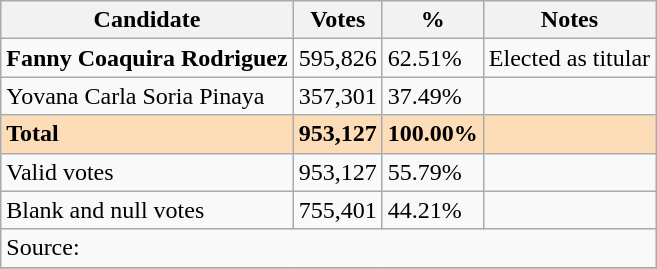<table class=wikitable>
<tr>
<th>Candidate</th>
<th>Votes</th>
<th>%</th>
<th>Notes</th>
</tr>
<tr>
<td><strong>Fanny Coaquira Rodriguez</strong></td>
<td>595,826</td>
<td>62.51%</td>
<td>Elected as titular</td>
</tr>
<tr>
<td>Yovana Carla Soria Pinaya</td>
<td>357,301</td>
<td>37.49%</td>
<td></td>
</tr>
<tr>
<td style="background:#FDDCB8"><strong>Total</strong></td>
<td style="background:#FDDCB8"><strong> 953,127</strong></td>
<td style="background:#FDDCB8"><strong>100.00%</strong></td>
<td style="background:#FDDCB8"></td>
</tr>
<tr>
<td>Valid votes</td>
<td>953,127</td>
<td>55.79%</td>
<td></td>
</tr>
<tr>
<td>Blank and null votes</td>
<td>755,401</td>
<td>44.21%</td>
<td></td>
</tr>
<tr>
<td colspan="4">Source: </td>
</tr>
<tr>
</tr>
</table>
